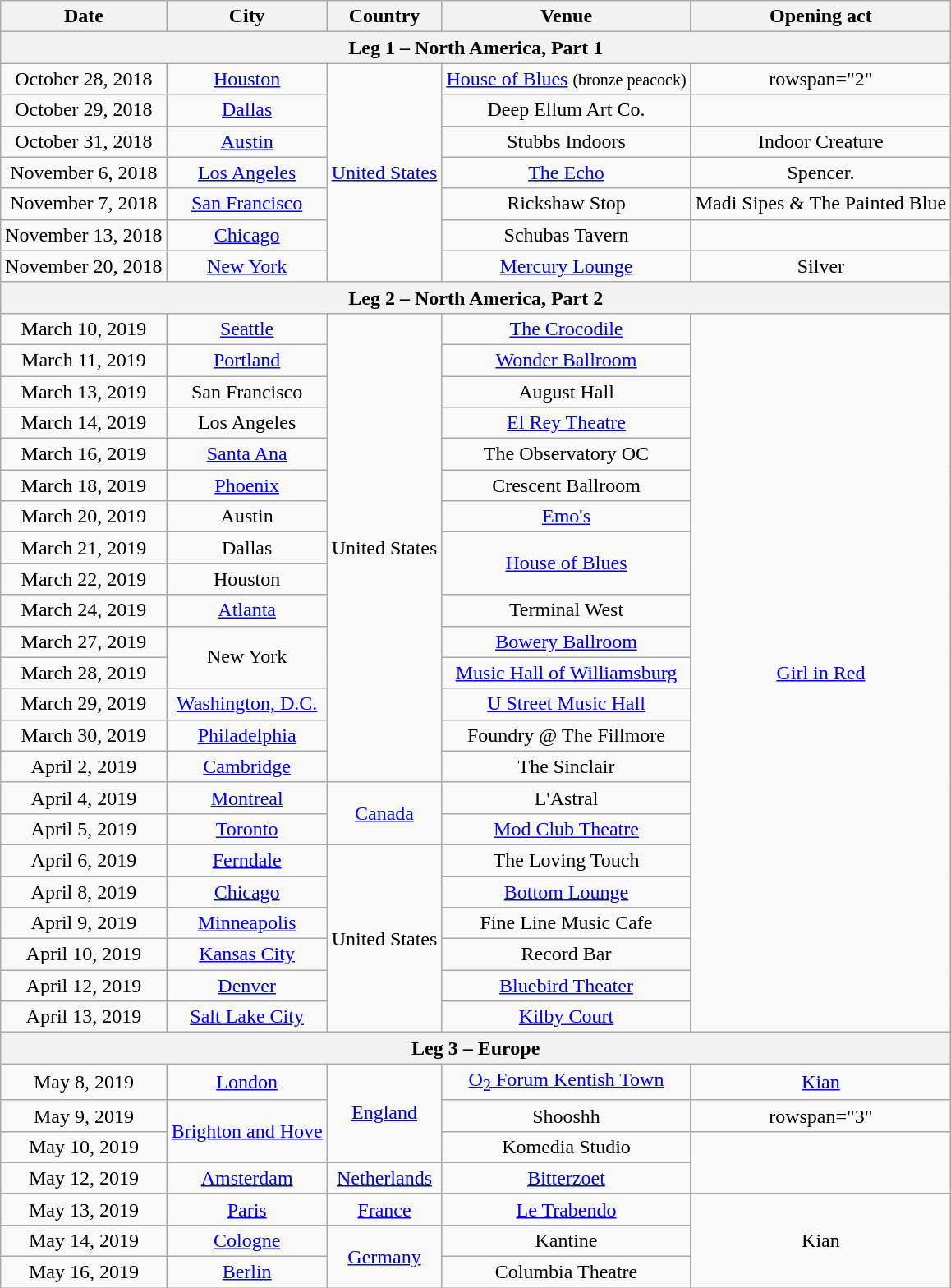<table class="wikitable" style="text-align:center;">
<tr>
<th>Date</th>
<th>City</th>
<th>Country</th>
<th>Venue</th>
<th>Opening act</th>
</tr>
<tr>
<th colspan="5">Leg 1 <strong>–</strong> North America, Part 1</th>
</tr>
<tr>
<td>October 28, 2018</td>
<td><a href='#'>Houston</a></td>
<td rowspan="7"><a href='#'>United States</a></td>
<td><a href='#'>House of Blues</a> <small>(bronze peacock)</small></td>
<td>rowspan="2" </td>
</tr>
<tr>
<td>October 29, 2018</td>
<td><a href='#'>Dallas</a></td>
<td>Deep Ellum Art Co.</td>
</tr>
<tr>
<td>October 31, 2018</td>
<td><a href='#'>Austin</a></td>
<td>Stubbs Indoors</td>
<td>Indoor Creature</td>
</tr>
<tr>
<td>November 6, 2018</td>
<td><a href='#'>Los Angeles</a></td>
<td><a href='#'>The Echo</a></td>
<td>Spencer.</td>
</tr>
<tr>
<td>November 7, 2018</td>
<td><a href='#'>San Francisco</a></td>
<td>Rickshaw Stop</td>
<td>Madi Sipes & The Painted Blue</td>
</tr>
<tr>
<td>November 13, 2018</td>
<td><a href='#'>Chicago</a></td>
<td>Schubas Tavern</td>
<td></td>
</tr>
<tr>
<td>November 20, 2018</td>
<td><a href='#'>New York</a></td>
<td><a href='#'>Mercury Lounge</a></td>
<td>Silver</td>
</tr>
<tr>
<th colspan="5">Leg 2 <strong>–</strong> North America, Part 2</th>
</tr>
<tr>
<td>March 10, 2019</td>
<td><a href='#'>Seattle</a></td>
<td rowspan="15">United States</td>
<td><a href='#'>The Crocodile</a></td>
<td rowspan="23"><a href='#'>Girl in Red</a></td>
</tr>
<tr>
<td>March 11, 2019</td>
<td><a href='#'>Portland</a></td>
<td><a href='#'>Wonder Ballroom</a></td>
</tr>
<tr>
<td>March 13, 2019</td>
<td>San Francisco</td>
<td>August Hall</td>
</tr>
<tr>
<td>March 14, 2019</td>
<td>Los Angeles</td>
<td><a href='#'>El Rey Theatre</a></td>
</tr>
<tr>
<td>March 16, 2019</td>
<td><a href='#'>Santa Ana</a></td>
<td>The Observatory OC</td>
</tr>
<tr>
<td>March 18, 2019</td>
<td><a href='#'>Phoenix</a></td>
<td>Crescent Ballroom</td>
</tr>
<tr>
<td>March 20, 2019</td>
<td>Austin</td>
<td><a href='#'>Emo's</a></td>
</tr>
<tr>
<td>March 21, 2019</td>
<td>Dallas</td>
<td rowspan="2"><a href='#'>House of Blues</a></td>
</tr>
<tr>
<td>March 22, 2019</td>
<td>Houston</td>
</tr>
<tr>
<td>March 24, 2019</td>
<td><a href='#'>Atlanta</a></td>
<td>Terminal West</td>
</tr>
<tr>
<td>March 27, 2019</td>
<td rowspan="2">New York</td>
<td><a href='#'>Bowery Ballroom</a></td>
</tr>
<tr>
<td>March 28, 2019</td>
<td><a href='#'>Music Hall of Williamsburg</a></td>
</tr>
<tr>
<td>March 29, 2019</td>
<td><a href='#'>Washington, D.C.</a></td>
<td><a href='#'>U Street Music Hall</a></td>
</tr>
<tr>
<td>March 30, 2019</td>
<td><a href='#'>Philadelphia</a></td>
<td>Foundry @ The Fillmore</td>
</tr>
<tr>
<td>April 2, 2019</td>
<td><a href='#'>Cambridge</a></td>
<td>The Sinclair</td>
</tr>
<tr>
<td>April 4, 2019</td>
<td><a href='#'>Montreal</a></td>
<td rowspan="2"><a href='#'>Canada</a></td>
<td>L'Astral</td>
</tr>
<tr>
<td>April 5, 2019</td>
<td><a href='#'>Toronto</a></td>
<td><a href='#'>Mod Club Theatre</a></td>
</tr>
<tr>
<td>April 6, 2019</td>
<td><a href='#'>Ferndale</a></td>
<td rowspan="6">United States</td>
<td>The Loving Touch</td>
</tr>
<tr>
<td>April 8, 2019</td>
<td><a href='#'>Chicago</a></td>
<td><a href='#'>Bottom Lounge</a></td>
</tr>
<tr>
<td>April 9, 2019</td>
<td><a href='#'>Minneapolis</a></td>
<td>Fine Line Music Cafe</td>
</tr>
<tr>
<td>April 10, 2019</td>
<td><a href='#'>Kansas City</a></td>
<td>Record Bar</td>
</tr>
<tr>
<td>April 12, 2019</td>
<td><a href='#'>Denver</a></td>
<td><a href='#'>Bluebird Theater</a></td>
</tr>
<tr>
<td>April 13, 2019</td>
<td><a href='#'>Salt Lake City</a></td>
<td><a href='#'>Kilby Court</a></td>
</tr>
<tr>
<th colspan="5">Leg 3 <strong>–</strong> Europe</th>
</tr>
<tr>
<td>May 8, 2019</td>
<td><a href='#'>London</a></td>
<td rowspan="3"><a href='#'>England</a></td>
<td><a href='#'>O<sub>2</sub> Forum Kentish Town</a></td>
<td><a href='#'>Kian</a></td>
</tr>
<tr>
<td>May 9, 2019</td>
<td rowspan="2"><a href='#'>Brighton and Hove</a></td>
<td>Shooshh</td>
<td>rowspan="3" </td>
</tr>
<tr>
<td>May 10, 2019</td>
<td>Komedia Studio</td>
</tr>
<tr>
<td>May 12, 2019</td>
<td><a href='#'>Amsterdam</a></td>
<td><a href='#'>Netherlands</a></td>
<td><a href='#'>Bitterzoet</a></td>
</tr>
<tr>
<td>May 13, 2019</td>
<td><a href='#'>Paris</a></td>
<td><a href='#'>France</a></td>
<td><a href='#'>Le Trabendo</a></td>
<td rowspan="3">Kian</td>
</tr>
<tr>
<td>May 14, 2019</td>
<td><a href='#'>Cologne</a></td>
<td rowspan="2"><a href='#'>Germany</a></td>
<td>Kantine</td>
</tr>
<tr>
<td>May 16, 2019</td>
<td><a href='#'>Berlin</a></td>
<td>Columbia Theatre</td>
</tr>
</table>
